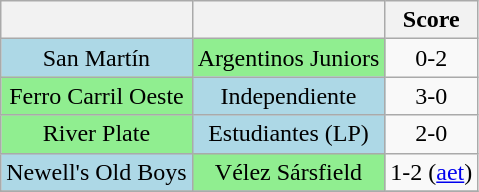<table class="wikitable" style="text-align: center;">
<tr>
<th></th>
<th></th>
<th>Score</th>
</tr>
<tr>
<td bgcolor="lightblue">San Martín</td>
<td bgcolor="lightgreen">Argentinos Juniors</td>
<td>0-2</td>
</tr>
<tr>
<td bgcolor="lightgreen">Ferro Carril Oeste</td>
<td bgcolor="lightblue">Independiente</td>
<td>3-0</td>
</tr>
<tr>
<td bgcolor="lightgreen">River Plate</td>
<td bgcolor="lightblue">Estudiantes (LP)</td>
<td>2-0</td>
</tr>
<tr>
<td bgcolor="lightblue">Newell's Old Boys</td>
<td bgcolor="lightgreen">Vélez Sársfield</td>
<td>1-2 (<a href='#'>aet</a>)</td>
</tr>
<tr>
</tr>
</table>
